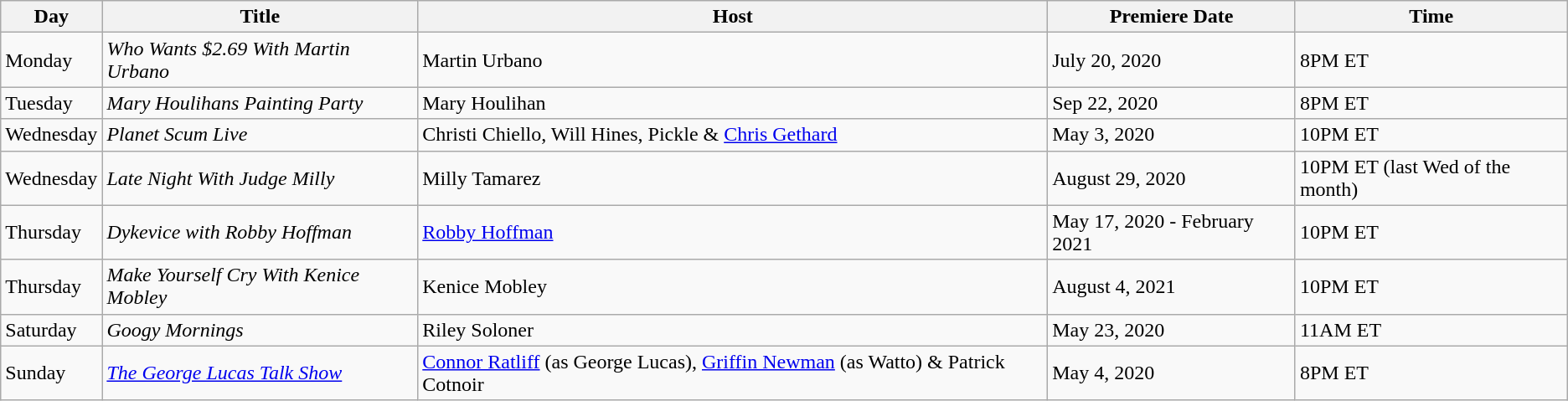<table class="wikitable">
<tr>
<th>Day</th>
<th>Title</th>
<th>Host</th>
<th>Premiere Date</th>
<th>Time</th>
</tr>
<tr>
<td>Monday</td>
<td><em>Who Wants $2.69 With Martin Urbano</em></td>
<td>Martin Urbano</td>
<td>July 20, 2020</td>
<td>8PM ET</td>
</tr>
<tr>
<td>Tuesday</td>
<td><em>Mary Houlihans Painting Party</em></td>
<td>Mary Houlihan</td>
<td>Sep 22, 2020</td>
<td>8PM ET</td>
</tr>
<tr>
<td>Wednesday</td>
<td><em>Planet Scum Live</em></td>
<td>Christi Chiello, Will Hines, Pickle & <a href='#'>Chris Gethard</a></td>
<td>May 3, 2020</td>
<td>10PM ET</td>
</tr>
<tr>
<td>Wednesday</td>
<td><em>Late Night With Judge Milly</em></td>
<td>Milly Tamarez</td>
<td>August 29, 2020</td>
<td>10PM ET (last Wed of the month)</td>
</tr>
<tr>
<td>Thursday</td>
<td><em>Dykevice with Robby Hoffman</em></td>
<td><a href='#'>Robby Hoffman</a></td>
<td>May 17, 2020 - February 2021</td>
<td>10PM ET</td>
</tr>
<tr>
<td>Thursday</td>
<td><em>Make Yourself Cry With Kenice Mobley</em></td>
<td>Kenice Mobley</td>
<td>August 4, 2021</td>
<td>10PM ET</td>
</tr>
<tr>
<td>Saturday</td>
<td><em>Googy Mornings</em></td>
<td>Riley Soloner</td>
<td>May 23, 2020</td>
<td>11AM ET</td>
</tr>
<tr>
<td>Sunday</td>
<td><em><a href='#'>The George Lucas Talk Show</a></em></td>
<td><a href='#'>Connor Ratliff</a> (as George Lucas), <a href='#'>Griffin Newman</a> (as Watto) & Patrick Cotnoir</td>
<td>May 4, 2020</td>
<td>8PM ET</td>
</tr>
</table>
